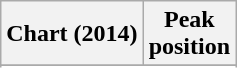<table class="wikitable sortable">
<tr>
<th>Chart (2014)</th>
<th>Peak<br>position</th>
</tr>
<tr>
</tr>
<tr>
</tr>
<tr>
</tr>
<tr>
</tr>
<tr>
</tr>
</table>
